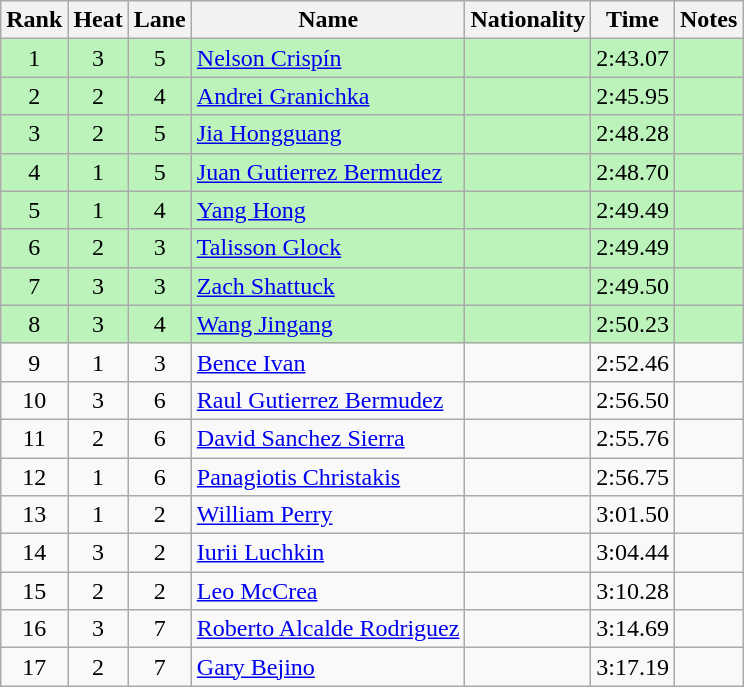<table class="wikitable sortable" style="text-align:center">
<tr>
<th>Rank</th>
<th>Heat</th>
<th>Lane</th>
<th>Name</th>
<th>Nationality</th>
<th>Time</th>
<th>Notes</th>
</tr>
<tr bgcolor=bbf3bb>
<td>1</td>
<td>3</td>
<td>5</td>
<td align=left><a href='#'>Nelson Crispín</a></td>
<td align=left></td>
<td>2:43.07</td>
<td></td>
</tr>
<tr bgcolor=bbf3bb>
<td>2</td>
<td>2</td>
<td>4</td>
<td align=left><a href='#'>Andrei Granichka</a></td>
<td align=left></td>
<td>2:45.95</td>
<td></td>
</tr>
<tr bgcolor=bbf3bb>
<td>3</td>
<td>2</td>
<td>5</td>
<td align=left><a href='#'>Jia Hongguang</a></td>
<td align=left></td>
<td>2:48.28</td>
<td></td>
</tr>
<tr bgcolor=bbf3bb>
<td>4</td>
<td>1</td>
<td>5</td>
<td align=left><a href='#'>Juan Gutierrez Bermudez</a></td>
<td align=left></td>
<td>2:48.70</td>
<td></td>
</tr>
<tr bgcolor=bbf3bb>
<td>5</td>
<td>1</td>
<td>4</td>
<td align=left><a href='#'>Yang Hong</a></td>
<td align=left></td>
<td>2:49.49</td>
<td></td>
</tr>
<tr bgcolor=bbf3bb>
<td>6</td>
<td>2</td>
<td>3</td>
<td align=left><a href='#'>Talisson Glock</a></td>
<td align=left></td>
<td>2:49.49</td>
<td></td>
</tr>
<tr bgcolor=bbf3bb>
<td>7</td>
<td>3</td>
<td>3</td>
<td align=left><a href='#'>Zach Shattuck</a></td>
<td align=left></td>
<td>2:49.50</td>
<td></td>
</tr>
<tr bgcolor=bbf3bb>
<td>8</td>
<td>3</td>
<td>4</td>
<td align=left><a href='#'>Wang Jingang</a></td>
<td align=left></td>
<td>2:50.23</td>
<td></td>
</tr>
<tr>
<td>9</td>
<td>1</td>
<td>3</td>
<td align=left><a href='#'>Bence Ivan</a></td>
<td align=left></td>
<td>2:52.46</td>
<td></td>
</tr>
<tr>
<td>10</td>
<td>3</td>
<td>6</td>
<td align=left><a href='#'>Raul Gutierrez Bermudez</a></td>
<td align=left></td>
<td>2:56.50</td>
<td></td>
</tr>
<tr>
<td>11</td>
<td>2</td>
<td>6</td>
<td align=left><a href='#'>David Sanchez Sierra</a></td>
<td align=left></td>
<td>2:55.76</td>
<td></td>
</tr>
<tr>
<td>12</td>
<td>1</td>
<td>6</td>
<td align=left><a href='#'>Panagiotis Christakis</a></td>
<td align=left></td>
<td>2:56.75</td>
<td></td>
</tr>
<tr>
<td>13</td>
<td>1</td>
<td>2</td>
<td align=left><a href='#'>William Perry</a></td>
<td align=left></td>
<td>3:01.50</td>
<td></td>
</tr>
<tr>
<td>14</td>
<td>3</td>
<td>2</td>
<td align=left><a href='#'>Iurii Luchkin</a></td>
<td align=left></td>
<td>3:04.44</td>
<td></td>
</tr>
<tr>
<td>15</td>
<td>2</td>
<td>2</td>
<td align=left><a href='#'>Leo McCrea</a></td>
<td align=left></td>
<td>3:10.28</td>
<td></td>
</tr>
<tr>
<td>16</td>
<td>3</td>
<td>7</td>
<td align=left><a href='#'>Roberto Alcalde Rodriguez</a></td>
<td align=left></td>
<td>3:14.69</td>
<td></td>
</tr>
<tr>
<td>17</td>
<td>2</td>
<td>7</td>
<td align=left><a href='#'>Gary Bejino</a></td>
<td align=left></td>
<td>3:17.19</td>
<td></td>
</tr>
</table>
